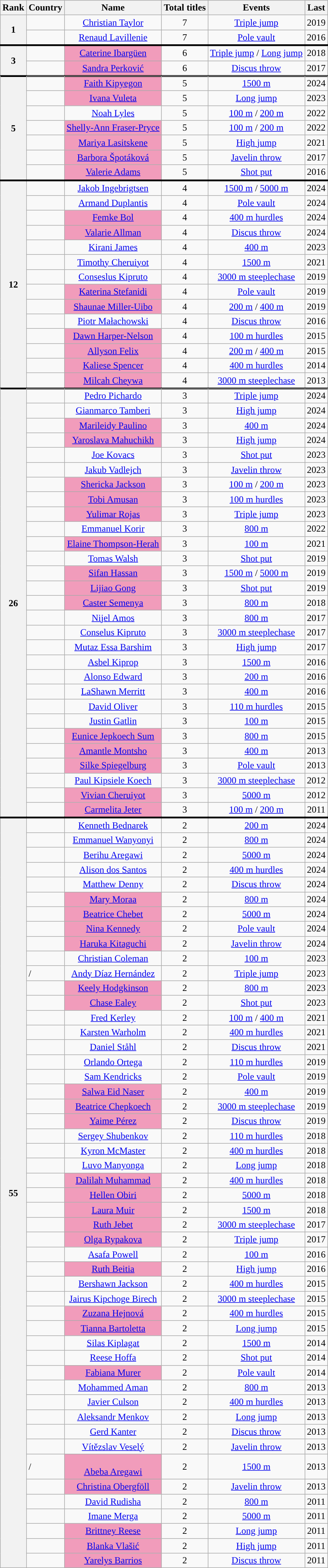<table class="sortable wikitable" style="text-align: center">
<tr>
<th>Rank</th>
<th>Country</th>
<th>Name</th>
<th>Total titles</th>
<th>Events</th>
<th>Last</th>
</tr>
<tr>
<th rowspan="2">1</th>
<td align=left></td>
<td><a href='#'>Christian Taylor</a></td>
<td>7</td>
<td><a href='#'>Triple jump</a></td>
<td>2019</td>
</tr>
<tr>
<td align=left></td>
<td><a href='#'>Renaud Lavillenie</a></td>
<td>7</td>
<td><a href='#'>Pole vault</a></td>
<td>2016</td>
</tr>
<tr style="border-top:solid black">
<th rowspan="2">3</th>
<td align=left></td>
<td style="background:#F19CBB;"><a href='#'>Caterine Ibargüen</a></td>
<td>6</td>
<td><a href='#'>Triple jump</a> / <a href='#'>Long jump</a></td>
<td>2018</td>
</tr>
<tr>
<td align=left></td>
<td style="background:#F19CBB;"><a href='#'>Sandra Perković</a></td>
<td>6</td>
<td><a href='#'>Discus throw</a></td>
<td>2017</td>
</tr>
<tr style="border-top:solid black">
<th rowspan="8">5</th>
</tr>
<tr>
<td align="left"></td>
<td style="background:#F19CBB;"><a href='#'>Faith Kipyegon</a></td>
<td>5</td>
<td><a href='#'>1500 m</a></td>
<td>2024</td>
</tr>
<tr>
<td align="left"></td>
<td style="background:#F19CBB;"><a href='#'>Ivana Vuleta</a></td>
<td>5</td>
<td><a href='#'>Long jump</a></td>
<td>2023</td>
</tr>
<tr>
<td align="left"></td>
<td><a href='#'>Noah Lyles</a></td>
<td>5</td>
<td><a href='#'>100 m</a> / <a href='#'>200 m</a></td>
<td>2022</td>
</tr>
<tr>
<td align="left"></td>
<td style="background:#F19CBB;"><a href='#'>Shelly-Ann Fraser-Pryce</a></td>
<td>5</td>
<td><a href='#'>100 m</a> / <a href='#'>200 m</a></td>
<td>2022</td>
</tr>
<tr>
<td align="left"></td>
<td style="background:#F19CBB;"><a href='#'>Mariya Lasitskene</a></td>
<td>5</td>
<td><a href='#'>High jump</a></td>
<td>2021</td>
</tr>
<tr>
<td align=left></td>
<td style="background:#F19CBB;"><a href='#'>Barbora Špotáková</a></td>
<td>5</td>
<td><a href='#'>Javelin throw</a></td>
<td>2017</td>
</tr>
<tr>
<td align=left></td>
<td style="background:#F19CBB;"><a href='#'>Valerie Adams</a></td>
<td>5</td>
<td><a href='#'>Shot put</a></td>
<td>2016</td>
</tr>
<tr style="border-top:solid black">
<th rowspan="14">12</th>
<td align=left></td>
<td><a href='#'>Jakob Ingebrigtsen</a></td>
<td>4</td>
<td><a href='#'>1500 m</a> / <a href='#'>5000 m</a></td>
<td>2024</td>
</tr>
<tr>
<td align=left></td>
<td><a href='#'>Armand Duplantis</a></td>
<td>4</td>
<td><a href='#'>Pole vault</a></td>
<td>2024</td>
</tr>
<tr>
<td align=left></td>
<td style="background:#F19CBB;"><a href='#'>Femke Bol</a></td>
<td>4</td>
<td><a href='#'>400 m hurdles</a></td>
<td>2024</td>
</tr>
<tr>
<td align=left></td>
<td style="background:#F19CBB;"><a href='#'>Valarie Allman</a></td>
<td>4</td>
<td><a href='#'>Discus throw</a></td>
<td>2024</td>
</tr>
<tr>
<td align=left></td>
<td><a href='#'>Kirani James</a></td>
<td>4</td>
<td><a href='#'>400 m</a></td>
<td>2023</td>
</tr>
<tr>
<td align=left></td>
<td><a href='#'>Timothy Cheruiyot</a></td>
<td>4</td>
<td><a href='#'>1500 m</a></td>
<td>2021</td>
</tr>
<tr>
<td align=left></td>
<td><a href='#'>Conseslus Kipruto</a></td>
<td>4</td>
<td><a href='#'>3000 m steeplechase</a></td>
<td>2019</td>
</tr>
<tr>
<td align=left></td>
<td style="background:#F19CBB;"><a href='#'>Katerina Stefanidi</a></td>
<td>4</td>
<td><a href='#'>Pole vault</a></td>
<td>2019</td>
</tr>
<tr>
<td align=left></td>
<td style="background:#F19CBB;"><a href='#'>Shaunae Miller-Uibo</a></td>
<td>4</td>
<td><a href='#'>200 m</a> / <a href='#'>400 m</a></td>
<td>2019</td>
</tr>
<tr>
<td align=left></td>
<td><a href='#'>Piotr Małachowski</a></td>
<td>4</td>
<td><a href='#'>Discus throw</a></td>
<td>2016</td>
</tr>
<tr>
<td align=left></td>
<td style="background:#F19CBB;"><a href='#'>Dawn Harper-Nelson</a></td>
<td>4</td>
<td><a href='#'>100 m hurdles</a></td>
<td>2015</td>
</tr>
<tr>
<td align=left></td>
<td style="background:#F19CBB;"><a href='#'>Allyson Felix</a></td>
<td>4</td>
<td><a href='#'>200 m</a> / <a href='#'>400 m</a></td>
<td>2015</td>
</tr>
<tr>
<td align=left></td>
<td style="background:#F19CBB;"><a href='#'>Kaliese Spencer</a></td>
<td>4</td>
<td><a href='#'>400 m hurdles</a></td>
<td>2014</td>
</tr>
<tr>
<td align=left></td>
<td style="background:#F19CBB;"><a href='#'>Milcah Cheywa</a></td>
<td>4</td>
<td><a href='#'>3000 m steeplechase</a></td>
<td>2013</td>
</tr>
<tr style="border-top:solid black">
<th rowspan="30">26</th>
</tr>
<tr>
<td align=left></td>
<td><a href='#'>Pedro Pichardo</a></td>
<td>3</td>
<td><a href='#'>Triple jump</a></td>
<td>2024</td>
</tr>
<tr>
<td align=left></td>
<td><a href='#'>Gianmarco Tamberi</a></td>
<td>3</td>
<td><a href='#'>High jump</a></td>
<td>2024</td>
</tr>
<tr>
<td align=left></td>
<td style="background:#F19CBB;"><a href='#'>Marileidy Paulino</a></td>
<td>3</td>
<td><a href='#'>400 m</a></td>
<td>2024</td>
</tr>
<tr>
<td align=left></td>
<td style="background:#F19CBB;"><a href='#'>Yaroslava Mahuchikh</a></td>
<td>3</td>
<td><a href='#'>High jump</a></td>
<td>2024</td>
</tr>
<tr>
<td align=left></td>
<td><a href='#'>Joe Kovacs</a></td>
<td>3</td>
<td><a href='#'>Shot put</a></td>
<td>2023</td>
</tr>
<tr>
<td align=left></td>
<td><a href='#'>Jakub Vadlejch</a></td>
<td>3</td>
<td><a href='#'>Javelin throw</a></td>
<td>2023</td>
</tr>
<tr>
<td align=left></td>
<td style="background:#F19CBB;"><a href='#'>Shericka Jackson</a></td>
<td>3</td>
<td><a href='#'>100 m</a> / <a href='#'>200 m</a></td>
<td>2023</td>
</tr>
<tr>
<td align=left></td>
<td style="background:#F19CBB;"><a href='#'>Tobi Amusan</a></td>
<td>3</td>
<td><a href='#'>100 m hurdles</a></td>
<td>2023</td>
</tr>
<tr>
<td align=left></td>
<td style="background:#F19CBB;"><a href='#'>Yulimar Rojas</a></td>
<td>3</td>
<td><a href='#'>Triple jump</a></td>
<td>2023</td>
</tr>
<tr>
<td align=left></td>
<td><a href='#'>Emmanuel Korir</a></td>
<td>3</td>
<td><a href='#'>800 m</a></td>
<td>2022</td>
</tr>
<tr>
<td align=left></td>
<td style="background:#F19CBB;"><a href='#'>Elaine Thompson-Herah</a></td>
<td>3</td>
<td><a href='#'>100 m</a></td>
<td>2021</td>
</tr>
<tr>
<td align=left></td>
<td><a href='#'>Tomas Walsh</a></td>
<td>3</td>
<td><a href='#'>Shot put</a></td>
<td>2019</td>
</tr>
<tr>
<td align=left></td>
<td style="background:#F19CBB;"><a href='#'>Sifan Hassan</a></td>
<td>3</td>
<td><a href='#'>1500 m</a> / <a href='#'>5000 m</a></td>
<td>2019</td>
</tr>
<tr>
<td align=left></td>
<td style="background:#F19CBB;"><a href='#'>Lijiao Gong</a></td>
<td>3</td>
<td><a href='#'>Shot put</a></td>
<td>2019</td>
</tr>
<tr>
<td align=left></td>
<td style="background:#F19CBB;"><a href='#'>Caster Semenya</a></td>
<td>3</td>
<td><a href='#'>800 m</a></td>
<td>2018</td>
</tr>
<tr>
<td align=left></td>
<td><a href='#'>Nijel Amos</a></td>
<td>3</td>
<td><a href='#'>800 m</a></td>
<td>2017</td>
</tr>
<tr>
<td align=left></td>
<td><a href='#'>Conselus Kipruto</a></td>
<td>3</td>
<td><a href='#'>3000 m steeplechase</a></td>
<td>2017</td>
</tr>
<tr>
<td align=left></td>
<td><a href='#'>Mutaz Essa Barshim</a></td>
<td>3</td>
<td><a href='#'>High jump</a></td>
<td>2017</td>
</tr>
<tr>
<td align=left></td>
<td><a href='#'>Asbel Kiprop</a></td>
<td>3</td>
<td><a href='#'>1500 m</a></td>
<td>2016</td>
</tr>
<tr>
<td align=left></td>
<td><a href='#'>Alonso Edward</a></td>
<td>3</td>
<td><a href='#'>200 m</a></td>
<td>2016</td>
</tr>
<tr>
<td align=left></td>
<td><a href='#'>LaShawn Merritt</a></td>
<td>3</td>
<td><a href='#'>400 m</a></td>
<td>2016</td>
</tr>
<tr>
<td align=left></td>
<td><a href='#'>David Oliver</a></td>
<td>3</td>
<td><a href='#'>110 m hurdles</a></td>
<td>2015</td>
</tr>
<tr>
<td align=left></td>
<td><a href='#'>Justin Gatlin</a></td>
<td>3</td>
<td><a href='#'>100 m</a></td>
<td>2015</td>
</tr>
<tr>
<td align=left></td>
<td style="background:#F19CBB;"><a href='#'>Eunice Jepkoech Sum</a></td>
<td>3</td>
<td><a href='#'>800 m</a></td>
<td>2015</td>
</tr>
<tr>
<td align=left></td>
<td style="background:#F19CBB;"><a href='#'>Amantle Montsho</a></td>
<td>3</td>
<td><a href='#'>400 m</a></td>
<td>2013</td>
</tr>
<tr>
<td align=left></td>
<td style="background:#F19CBB;"><a href='#'>Silke Spiegelburg</a></td>
<td>3</td>
<td><a href='#'>Pole vault</a></td>
<td>2013</td>
</tr>
<tr>
<td align=left></td>
<td><a href='#'>Paul Kipsiele Koech</a></td>
<td>3</td>
<td><a href='#'>3000 m steeplechase</a></td>
<td>2012</td>
</tr>
<tr>
<td align=left></td>
<td style="background:#F19CBB;"><a href='#'>Vivian Cheruiyot</a></td>
<td>3</td>
<td><a href='#'>5000 m</a></td>
<td>2012</td>
</tr>
<tr>
<td align=left></td>
<td style="background:#F19CBB;"><a href='#'>Carmelita Jeter</a></td>
<td>3</td>
<td><a href='#'>100 m</a> / <a href='#'>200 m</a></td>
<td>2011</td>
</tr>
<tr>
</tr>
<tr style="border-top:solid black">
<th rowspan="50">55</th>
<td align=left></td>
<td><a href='#'>Kenneth Bednarek</a></td>
<td>2</td>
<td><a href='#'>200 m</a></td>
<td>2024</td>
</tr>
<tr>
<td align=left></td>
<td><a href='#'>Emmanuel Wanyonyi</a></td>
<td>2</td>
<td><a href='#'>800 m</a></td>
<td>2024</td>
</tr>
<tr>
<td align=left></td>
<td><a href='#'>Berihu Aregawi</a></td>
<td>2</td>
<td><a href='#'>5000 m</a></td>
<td>2024</td>
</tr>
<tr>
<td align=left></td>
<td><a href='#'>Alison dos Santos</a></td>
<td>2</td>
<td><a href='#'>400 m hurdles</a></td>
<td>2024</td>
</tr>
<tr>
<td align=left></td>
<td><a href='#'>Matthew Denny</a></td>
<td>2</td>
<td><a href='#'>Discus throw</a></td>
<td>2024</td>
</tr>
<tr>
<td align=left></td>
<td style="background:#F19CBB;"><a href='#'>Mary Moraa</a></td>
<td>2</td>
<td><a href='#'>800 m</a></td>
<td>2024</td>
</tr>
<tr>
<td align=left></td>
<td style="background:#F19CBB;"><a href='#'>Beatrice Chebet</a></td>
<td>2</td>
<td><a href='#'>5000 m</a></td>
<td>2024</td>
</tr>
<tr>
<td align=left></td>
<td style="background:#F19CBB;"><a href='#'>Nina Kennedy</a></td>
<td>2</td>
<td><a href='#'>Pole vault</a></td>
<td>2024</td>
</tr>
<tr>
<td align=left></td>
<td style="background:#F19CBB;"><a href='#'>Haruka Kitaguchi</a></td>
<td>2</td>
<td><a href='#'>Javelin throw</a></td>
<td>2024</td>
</tr>
<tr>
<td align=left></td>
<td><a href='#'>Christian Coleman</a></td>
<td>2</td>
<td><a href='#'>100 m</a></td>
<td>2023</td>
</tr>
<tr>
<td align=left> / </td>
<td><a href='#'>Andy Díaz Hernández</a></td>
<td>2</td>
<td><a href='#'>Triple jump</a></td>
<td>2023</td>
</tr>
<tr>
<td align=left></td>
<td style="background:#F19CBB;"><a href='#'>Keely Hodgkinson</a></td>
<td>2</td>
<td><a href='#'>800 m</a></td>
<td>2023</td>
</tr>
<tr>
<td align=left></td>
<td style="background:#F19CBB;"><a href='#'>Chase Ealey</a></td>
<td>2</td>
<td><a href='#'>Shot put</a></td>
<td>2023</td>
</tr>
<tr>
<td align=left></td>
<td><a href='#'>Fred Kerley</a></td>
<td>2</td>
<td><a href='#'>100 m</a> / <a href='#'>400 m</a></td>
<td>2021</td>
</tr>
<tr>
<td align=left></td>
<td><a href='#'>Karsten Warholm</a></td>
<td>2</td>
<td><a href='#'>400 m hurdles</a></td>
<td>2021</td>
</tr>
<tr>
<td align=left></td>
<td><a href='#'>Daniel Ståhl</a></td>
<td>2</td>
<td><a href='#'>Discus throw</a></td>
<td>2021</td>
</tr>
<tr>
<td align=left></td>
<td><a href='#'>Orlando Ortega</a></td>
<td>2</td>
<td><a href='#'>110 m hurdles</a></td>
<td>2019</td>
</tr>
<tr>
<td align=left></td>
<td><a href='#'>Sam Kendricks</a></td>
<td>2</td>
<td><a href='#'>Pole vault</a></td>
<td>2019</td>
</tr>
<tr>
<td align=left></td>
<td style="background:#F19CBB;"><a href='#'>Salwa Eid Naser</a></td>
<td>2</td>
<td><a href='#'>400 m</a></td>
<td>2019</td>
</tr>
<tr>
<td align=left></td>
<td style="background:#F19CBB;"><a href='#'>Beatrice Chepkoech</a></td>
<td>2</td>
<td><a href='#'>3000 m steeplechase</a></td>
<td>2019</td>
</tr>
<tr>
<td align=left></td>
<td style="background:#F19CBB;"><a href='#'>Yaime Pérez</a></td>
<td>2</td>
<td><a href='#'>Discus throw</a></td>
<td>2019</td>
</tr>
<tr>
<td align=left></td>
<td><a href='#'>Sergey Shubenkov</a></td>
<td>2</td>
<td><a href='#'>110 m hurdles</a></td>
<td>2018</td>
</tr>
<tr>
<td align=left></td>
<td><a href='#'>Kyron McMaster</a></td>
<td>2</td>
<td><a href='#'>400 m hurdles</a></td>
<td>2018</td>
</tr>
<tr>
<td align=left></td>
<td><a href='#'>Luvo Manyonga</a></td>
<td>2</td>
<td><a href='#'>Long jump</a></td>
<td>2018</td>
</tr>
<tr>
<td align=left></td>
<td style="background:#F19CBB;"><a href='#'>Dalilah Muhammad</a></td>
<td>2</td>
<td><a href='#'>400 m hurdles</a></td>
<td>2018</td>
</tr>
<tr>
<td align=left></td>
<td style="background:#F19CBB;"><a href='#'>Hellen Obiri</a></td>
<td>2</td>
<td><a href='#'>5000 m</a></td>
<td>2018</td>
</tr>
<tr>
<td align=left></td>
<td style="background:#F19CBB;"><a href='#'>Laura Muir</a></td>
<td>2</td>
<td><a href='#'>1500 m</a></td>
<td>2018</td>
</tr>
<tr>
<td align=left></td>
<td style="background:#F19CBB;"><a href='#'>Ruth Jebet</a></td>
<td>2</td>
<td><a href='#'>3000 m steeplechase</a></td>
<td>2017</td>
</tr>
<tr>
<td align=left></td>
<td style="background:#F19CBB;"><a href='#'>Olga Rypakova</a></td>
<td>2</td>
<td><a href='#'>Triple jump</a></td>
<td>2017</td>
</tr>
<tr>
<td align=left></td>
<td><a href='#'>Asafa Powell</a></td>
<td>2</td>
<td><a href='#'>100 m</a></td>
<td>2016</td>
</tr>
<tr>
<td align=left></td>
<td style="background:#F19CBB;"><a href='#'>Ruth Beitia</a></td>
<td>2</td>
<td><a href='#'>High jump</a></td>
<td>2016</td>
</tr>
<tr>
<td align=left></td>
<td><a href='#'>Bershawn Jackson</a></td>
<td>2</td>
<td><a href='#'>400 m hurdles</a></td>
<td>2015</td>
</tr>
<tr>
<td align=left></td>
<td><a href='#'>Jairus Kipchoge Birech</a></td>
<td>2</td>
<td><a href='#'>3000 m steeplechase</a></td>
<td>2015</td>
</tr>
<tr>
<td align=left></td>
<td style="background:#F19CBB;"><a href='#'>Zuzana Hejnová</a></td>
<td>2</td>
<td><a href='#'>400 m hurdles</a></td>
<td>2015</td>
</tr>
<tr>
<td align=left></td>
<td style="background:#F19CBB;"><a href='#'>Tianna Bartoletta</a></td>
<td>2</td>
<td><a href='#'>Long jump</a></td>
<td>2015</td>
</tr>
<tr>
<td align=left></td>
<td><a href='#'>Silas Kiplagat</a></td>
<td>2</td>
<td><a href='#'>1500 m</a></td>
<td>2014</td>
</tr>
<tr>
<td align=left></td>
<td><a href='#'>Reese Hoffa</a></td>
<td>2</td>
<td><a href='#'>Shot put</a></td>
<td>2014</td>
</tr>
<tr>
<td align=left></td>
<td style="background:#F19CBB;"><a href='#'>Fabiana Murer</a></td>
<td>2</td>
<td><a href='#'>Pole vault</a></td>
<td>2014</td>
</tr>
<tr>
<td align=left></td>
<td><a href='#'>Mohammed Aman</a></td>
<td>2</td>
<td><a href='#'>800 m</a></td>
<td>2013</td>
</tr>
<tr>
<td align=left></td>
<td><a href='#'>Javier Culson</a></td>
<td>2</td>
<td><a href='#'>400 m hurdles</a></td>
<td>2013</td>
</tr>
<tr>
<td align=left></td>
<td><a href='#'>Aleksandr Menkov</a></td>
<td>2</td>
<td><a href='#'>Long jump</a></td>
<td>2013</td>
</tr>
<tr>
<td align=left></td>
<td><a href='#'>Gerd Kanter</a></td>
<td>2</td>
<td><a href='#'>Discus throw</a></td>
<td>2013</td>
</tr>
<tr>
<td align=left></td>
<td><a href='#'>Vítězslav Veselý</a></td>
<td>2</td>
<td><a href='#'>Javelin throw</a></td>
<td>2013</td>
</tr>
<tr>
<td align=left> / </td>
<td style="background:#F19CBB;"><br><a href='#'>Abeba Aregawi</a></td>
<td>2</td>
<td><a href='#'>1500 m</a></td>
<td>2013</td>
</tr>
<tr>
<td align=left></td>
<td style="background:#F19CBB;"><a href='#'>Christina Obergföll</a></td>
<td>2</td>
<td><a href='#'>Javelin throw</a></td>
<td>2013</td>
</tr>
<tr>
<td align=left></td>
<td><a href='#'>David Rudisha</a></td>
<td>2</td>
<td><a href='#'>800 m</a></td>
<td>2011</td>
</tr>
<tr>
<td align=left></td>
<td><a href='#'>Imane Merga</a></td>
<td>2</td>
<td><a href='#'>5000 m</a></td>
<td>2011</td>
</tr>
<tr>
<td align=left></td>
<td style="background:#F19CBB;"><a href='#'>Brittney Reese</a></td>
<td>2</td>
<td><a href='#'>Long jump</a></td>
<td>2011</td>
</tr>
<tr>
<td align=left></td>
<td style="background:#F19CBB;"><a href='#'>Blanka Vlašić</a></td>
<td>2</td>
<td><a href='#'>High jump</a></td>
<td>2011</td>
</tr>
<tr>
<td align=left></td>
<td style="background:#F19CBB;"><a href='#'>Yarelys Barrios</a></td>
<td>2</td>
<td><a href='#'>Discus throw</a></td>
<td>2011</td>
</tr>
</table>
